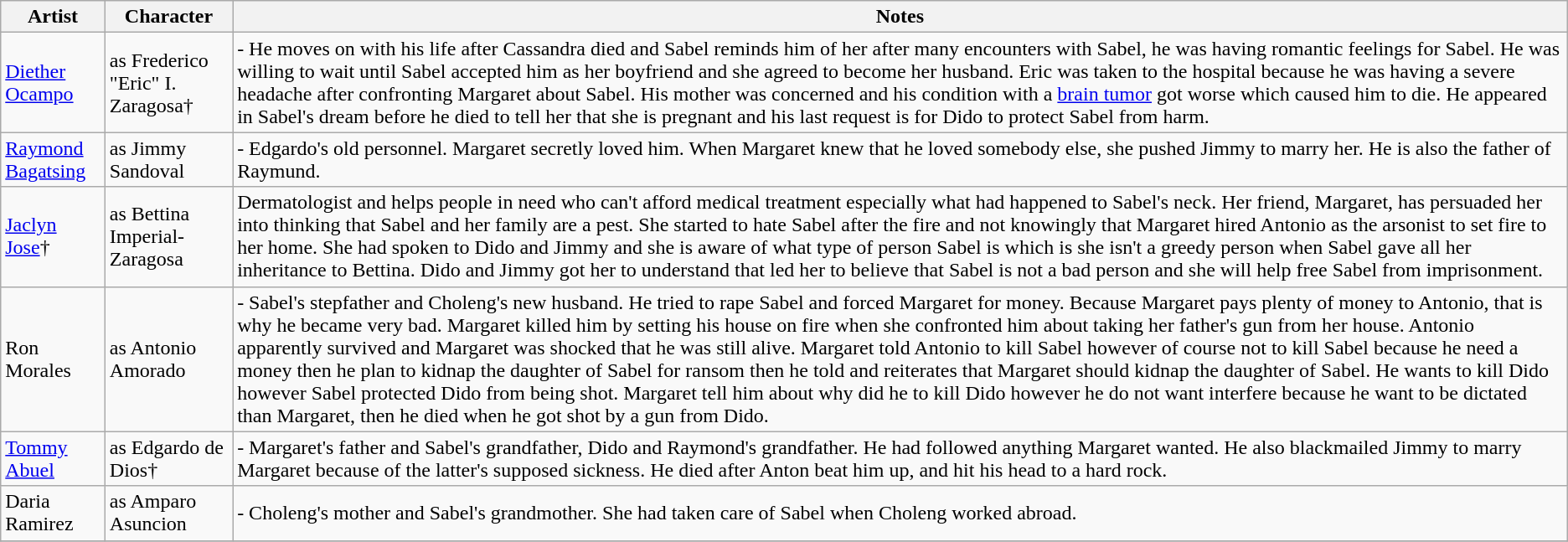<table class="wikitable">
<tr>
<th>Artist</th>
<th>Character</th>
<th>Notes</th>
</tr>
<tr>
<td><a href='#'>Diether Ocampo</a></td>
<td>as Frederico "Eric" I. Zaragosa†</td>
<td>- He moves on with his life after Cassandra died and Sabel reminds him of her after many encounters with Sabel, he was having romantic feelings for Sabel. He was willing to wait until Sabel accepted him as her boyfriend and she agreed to become her husband. Eric was taken to the hospital because he was having a severe headache after confronting Margaret about Sabel. His mother was concerned and his condition with a <a href='#'>brain tumor</a> got worse which caused him to die. He appeared in Sabel's dream before he died to tell her that she is pregnant and his last request is for Dido to protect Sabel from harm.</td>
</tr>
<tr>
<td><a href='#'>Raymond Bagatsing</a></td>
<td>as Jimmy Sandoval</td>
<td>- Edgardo's old personnel. Margaret secretly loved him. When Margaret knew that he loved somebody else, she pushed Jimmy to marry her. He is also the father of Raymund.</td>
</tr>
<tr>
<td><a href='#'>Jaclyn Jose</a>†</td>
<td>as Bettina Imperial-Zaragosa</td>
<td>Dermatologist and helps people in need who can't afford medical treatment especially what had happened to Sabel's neck. Her friend, Margaret, has persuaded her into thinking that Sabel and her family are a pest. She started to hate Sabel after the fire and not knowingly that Margaret hired Antonio as the arsonist to set fire to her home. She had spoken to Dido and Jimmy and she is aware of what type of person Sabel is which is she isn't a greedy person when Sabel gave all her inheritance to Bettina. Dido and Jimmy got her to understand that led her to believe that Sabel is not a bad person and she will help free Sabel from imprisonment.</td>
</tr>
<tr>
<td>Ron Morales</td>
<td>as Antonio Amorado</td>
<td>- Sabel's stepfather and Choleng's new husband. He tried to rape Sabel and forced Margaret for money. Because Margaret pays plenty of money to Antonio, that is why he became very bad. Margaret killed him by setting his house on fire when she confronted him about taking her father's gun from her house. Antonio apparently survived and Margaret was shocked that he was still alive. Margaret told Antonio to kill Sabel however of course not to kill Sabel because he need a money then he plan to kidnap the daughter of Sabel for ransom then he told and reiterates that Margaret should kidnap the daughter of Sabel. He wants to kill Dido however Sabel protected Dido from being shot. Margaret tell him about why did he to kill Dido however he do not want interfere because he want to be dictated than Margaret, then he died when he got shot by a gun from Dido.</td>
</tr>
<tr>
<td><a href='#'>Tommy Abuel</a></td>
<td>as Edgardo de Dios†</td>
<td>- Margaret's father and Sabel's grandfather, Dido and Raymond's grandfather. He had followed anything Margaret wanted. He also blackmailed Jimmy to marry Margaret because of the latter's supposed sickness. He died after Anton beat him up, and hit his head to a hard rock.</td>
</tr>
<tr>
<td>Daria Ramirez</td>
<td>as Amparo Asuncion</td>
<td>- Choleng's mother and Sabel's grandmother. She had taken care of Sabel when Choleng worked abroad.</td>
</tr>
<tr>
</tr>
</table>
